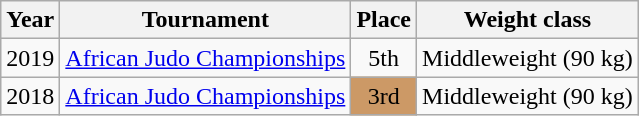<table class=wikitable>
<tr>
<th>Year</th>
<th>Tournament</th>
<th>Place</th>
<th>Weight class</th>
</tr>
<tr>
<td>2019</td>
<td><a href='#'>African Judo Championships</a></td>
<td align="center">5th</td>
<td>Middleweight (90 kg)</td>
</tr>
<tr>
<td>2018</td>
<td><a href='#'>African Judo Championships</a></td>
<td bgcolor="cc9966" align="center">3rd</td>
<td>Middleweight (90 kg)</td>
</tr>
</table>
